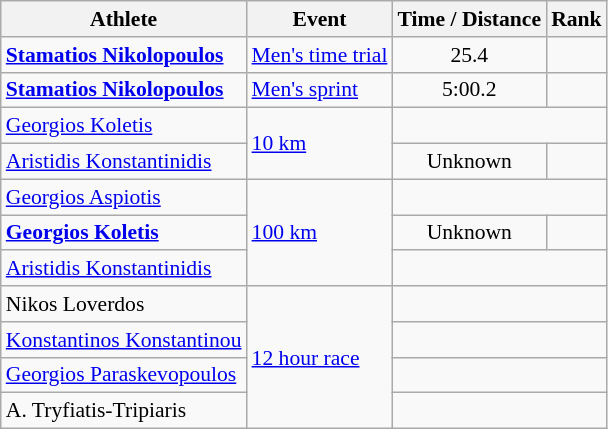<table class=wikitable style=font-size:90%;text-align:center>
<tr>
<th>Athlete</th>
<th>Event</th>
<th>Time / Distance</th>
<th>Rank</th>
</tr>
<tr>
<td align=left><strong><a href='#'>Stamatios Nikolopoulos</a></strong></td>
<td align=left><a href='#'>Men's time trial</a></td>
<td>25.4</td>
<td></td>
</tr>
<tr>
<td align=left><strong><a href='#'>Stamatios Nikolopoulos</a></strong></td>
<td align=left><a href='#'>Men's sprint</a></td>
<td>5:00.2</td>
<td></td>
</tr>
<tr>
<td align=left><a href='#'>Georgios Koletis</a></td>
<td align=left rowspan=2><a href='#'>10 km</a></td>
<td colspan=2></td>
</tr>
<tr>
<td align=left><a href='#'>Aristidis Konstantinidis</a></td>
<td>Unknown</td>
<td></td>
</tr>
<tr>
<td align=left><a href='#'>Georgios Aspiotis</a></td>
<td align=left rowspan=3><a href='#'>100 km</a></td>
<td colspan=2></td>
</tr>
<tr>
<td align=left><strong><a href='#'>Georgios Koletis</a></strong></td>
<td>Unknown</td>
<td></td>
</tr>
<tr>
<td align=left><a href='#'>Aristidis Konstantinidis</a></td>
<td colspan=2></td>
</tr>
<tr>
<td align=left>Nikos Loverdos</td>
<td align=left rowspan=4><a href='#'>12 hour race</a></td>
<td colspan=2></td>
</tr>
<tr>
<td align=left><a href='#'>Konstantinos Konstantinou</a></td>
<td colspan=2></td>
</tr>
<tr>
<td align=left><a href='#'>Georgios Paraskevopoulos</a></td>
<td colspan=2></td>
</tr>
<tr>
<td align=left>A. Tryfiatis-Tripiaris</td>
<td colspan=2></td>
</tr>
</table>
